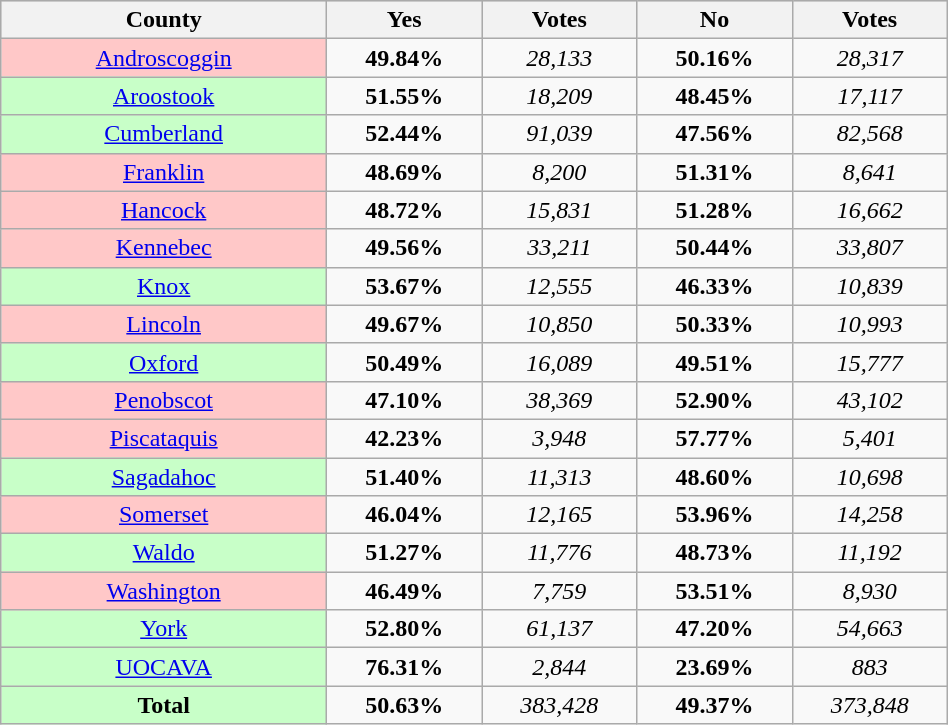<table style="width:50%;" class="wikitable sortable">
<tr style="background:lightgrey;">
<th style="width:21%;">County</th>
<th style="width:10%;">Yes</th>
<th style="width:10%;">Votes</th>
<th style="width:10%;">No</th>
<th style="width:10%;">Votes</th>
</tr>
<tr>
<td style="text-align:center; background:#ffc8c8;"><a href='#'>Androscoggin</a></td>
<td style="text-align:center;"><strong>49.84%</strong></td>
<td style="text-align:center;"><em>28,133</em></td>
<td style="text-align:center;"><strong>50.16%</strong></td>
<td style="text-align:center;"><em>28,317</em></td>
</tr>
<tr>
<td style="text-align:center; background:#c8ffc8;"><a href='#'>Aroostook</a></td>
<td style="text-align:center;"><strong>51.55%</strong></td>
<td style="text-align:center;"><em>18,209</em></td>
<td style="text-align:center;"><strong>48.45%</strong></td>
<td style="text-align:center;"><em>17,117</em></td>
</tr>
<tr>
<td style="text-align:center; background:#c8ffc8;"><a href='#'>Cumberland</a></td>
<td style="text-align:center;"><strong>52.44%</strong></td>
<td style="text-align:center;"><em>91,039</em></td>
<td style="text-align:center;"><strong>47.56%</strong></td>
<td style="text-align:center;"><em>82,568</em></td>
</tr>
<tr>
<td style="text-align:center; background:#ffc8c8;"><a href='#'>Franklin</a></td>
<td style="text-align:center;"><strong>48.69%</strong></td>
<td style="text-align:center;"><em>8,200</em></td>
<td style="text-align:center;"><strong>51.31%</strong></td>
<td style="text-align:center;"><em>8,641</em></td>
</tr>
<tr>
<td style="text-align:center; background:#ffc8c8;"><a href='#'>Hancock</a></td>
<td style="text-align:center;"><strong>48.72%</strong></td>
<td style="text-align:center;"><em>15,831</em></td>
<td style="text-align:center;"><strong>51.28%</strong></td>
<td style="text-align:center;"><em>16,662</em></td>
</tr>
<tr>
<td style="text-align:center; background:#ffc8c8;"><a href='#'>Kennebec</a></td>
<td style="text-align:center;"><strong>49.56%</strong></td>
<td style="text-align:center;"><em>33,211</em></td>
<td style="text-align:center;"><strong>50.44%</strong></td>
<td style="text-align:center;"><em>33,807</em></td>
</tr>
<tr>
<td style="text-align:center; background:#c8ffc8;"><a href='#'>Knox</a></td>
<td style="text-align:center;"><strong>53.67%</strong></td>
<td style="text-align:center;"><em>12,555</em></td>
<td style="text-align:center;"><strong>46.33%</strong></td>
<td style="text-align:center;"><em>10,839</em></td>
</tr>
<tr>
<td style="text-align:center; background:#ffc8c8;"><a href='#'>Lincoln</a></td>
<td style="text-align:center;"><strong>49.67%</strong></td>
<td style="text-align:center;"><em>10,850</em></td>
<td style="text-align:center;"><strong>50.33%</strong></td>
<td style="text-align:center;"><em>10,993</em></td>
</tr>
<tr>
<td style="text-align:center; background:#c8ffc8;"><a href='#'>Oxford</a></td>
<td style="text-align:center;"><strong>50.49%</strong></td>
<td style="text-align:center;"><em>16,089</em></td>
<td style="text-align:center;"><strong>49.51%</strong></td>
<td style="text-align:center;"><em>15,777</em></td>
</tr>
<tr>
<td style="text-align:center; background:#ffc8c8;"><a href='#'>Penobscot</a></td>
<td style="text-align:center;"><strong>47.10%</strong></td>
<td style="text-align:center;"><em>38,369</em></td>
<td style="text-align:center;"><strong>52.90%</strong></td>
<td style="text-align:center;"><em>43,102</em></td>
</tr>
<tr>
<td style="text-align:center; background:#ffc8c8;"><a href='#'>Piscataquis</a></td>
<td style="text-align:center;"><strong>42.23%</strong></td>
<td style="text-align:center;"><em>3,948</em></td>
<td style="text-align:center;"><strong>57.77%</strong></td>
<td style="text-align:center;"><em>5,401</em></td>
</tr>
<tr>
<td style="text-align:center; background:#c8ffc8;"><a href='#'>Sagadahoc</a></td>
<td style="text-align:center;"><strong>51.40%</strong></td>
<td style="text-align:center;"><em>11,313</em></td>
<td style="text-align:center;"><strong>48.60%</strong></td>
<td style="text-align:center;"><em>10,698</em></td>
</tr>
<tr>
<td style="text-align:center; background:#ffc8c8;"><a href='#'>Somerset</a></td>
<td style="text-align:center;"><strong>46.04%</strong></td>
<td style="text-align:center;"><em>12,165</em></td>
<td style="text-align:center;"><strong>53.96%</strong></td>
<td style="text-align:center;"><em>14,258</em></td>
</tr>
<tr>
<td style="text-align:center; background:#c8ffc8;"><a href='#'>Waldo</a></td>
<td style="text-align:center;"><strong>51.27%</strong></td>
<td style="text-align:center;"><em>11,776</em></td>
<td style="text-align:center;"><strong>48.73%</strong></td>
<td style="text-align:center;"><em>11,192</em></td>
</tr>
<tr>
<td style="text-align:center; background:#ffc8c8;"><a href='#'>Washington</a></td>
<td style="text-align:center;"><strong>46.49%</strong></td>
<td style="text-align:center;"><em>7,759</em></td>
<td style="text-align:center;"><strong>53.51%</strong></td>
<td style="text-align:center;"><em>8,930</em></td>
</tr>
<tr>
<td style="text-align:center; background:#c8ffc8;"><a href='#'>York</a></td>
<td style="text-align:center;"><strong>52.80%</strong></td>
<td style="text-align:center;"><em>61,137</em></td>
<td style="text-align:center;"><strong>47.20%</strong></td>
<td style="text-align:center;"><em>54,663</em></td>
</tr>
<tr>
<td style="text-align:center; background:#c8ffc8;"><a href='#'>UOCAVA</a></td>
<td style="text-align:center;"><strong>76.31%</strong></td>
<td style="text-align:center;"><em>2,844</em></td>
<td style="text-align:center;"><strong>23.69%</strong></td>
<td style="text-align:center;"><em>883</em></td>
</tr>
<tr style="text-align:center;">
<td style="background:#c8ffc8;"><strong>Total</strong></td>
<td><strong>50.63%</strong></td>
<td><em>383,428</em></td>
<td><strong>49.37%</strong></td>
<td><em>373,848</em></td>
</tr>
</table>
